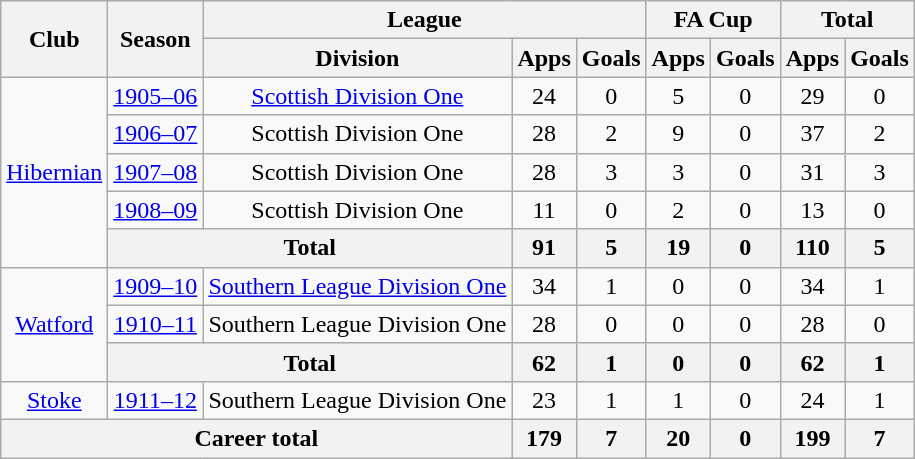<table class="wikitable" style="text-align: center;">
<tr>
<th rowspan="2">Club</th>
<th rowspan="2">Season</th>
<th colspan="3">League</th>
<th colspan="2">FA Cup</th>
<th colspan="2">Total</th>
</tr>
<tr>
<th>Division</th>
<th>Apps</th>
<th>Goals</th>
<th>Apps</th>
<th>Goals</th>
<th>Apps</th>
<th>Goals</th>
</tr>
<tr>
<td rowspan=5><a href='#'>Hibernian</a></td>
<td><a href='#'>1905–06</a></td>
<td><a href='#'>Scottish Division One</a></td>
<td>24</td>
<td>0</td>
<td>5</td>
<td>0</td>
<td>29</td>
<td>0</td>
</tr>
<tr>
<td><a href='#'>1906–07</a></td>
<td>Scottish Division One</td>
<td>28</td>
<td>2</td>
<td>9</td>
<td>0</td>
<td>37</td>
<td>2</td>
</tr>
<tr>
<td><a href='#'>1907–08</a></td>
<td>Scottish Division One</td>
<td>28</td>
<td>3</td>
<td>3</td>
<td>0</td>
<td>31</td>
<td>3</td>
</tr>
<tr>
<td><a href='#'>1908–09</a></td>
<td>Scottish Division One</td>
<td>11</td>
<td>0</td>
<td>2</td>
<td>0</td>
<td>13</td>
<td>0</td>
</tr>
<tr>
<th colspan=2>Total</th>
<th>91</th>
<th>5</th>
<th>19</th>
<th>0</th>
<th>110</th>
<th>5</th>
</tr>
<tr>
<td rowspan=3><a href='#'>Watford</a></td>
<td><a href='#'>1909–10</a></td>
<td><a href='#'>Southern League Division One</a></td>
<td>34</td>
<td>1</td>
<td>0</td>
<td>0</td>
<td>34</td>
<td>1</td>
</tr>
<tr>
<td><a href='#'>1910–11</a></td>
<td>Southern League Division One</td>
<td>28</td>
<td>0</td>
<td>0</td>
<td>0</td>
<td>28</td>
<td>0</td>
</tr>
<tr>
<th colspan=2>Total</th>
<th>62</th>
<th>1</th>
<th>0</th>
<th>0</th>
<th>62</th>
<th>1</th>
</tr>
<tr>
<td><a href='#'>Stoke</a></td>
<td><a href='#'>1911–12</a></td>
<td>Southern League Division One</td>
<td>23</td>
<td>1</td>
<td>1</td>
<td>0</td>
<td>24</td>
<td>1</td>
</tr>
<tr>
<th colspan="3">Career total</th>
<th>179</th>
<th>7</th>
<th>20</th>
<th>0</th>
<th>199</th>
<th>7</th>
</tr>
</table>
